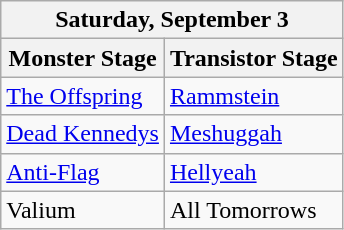<table class="wikitable">
<tr>
<th colspan="4">Saturday, September 3</th>
</tr>
<tr>
<th>Monster Stage</th>
<th>Transistor Stage</th>
</tr>
<tr>
<td><a href='#'>The Offspring</a></td>
<td><a href='#'>Rammstein</a></td>
</tr>
<tr>
<td><a href='#'>Dead Kennedys</a></td>
<td><a href='#'>Meshuggah</a></td>
</tr>
<tr>
<td><a href='#'>Anti-Flag</a></td>
<td><a href='#'>Hellyeah</a></td>
</tr>
<tr>
<td>Valium</td>
<td>All Tomorrows</td>
</tr>
</table>
